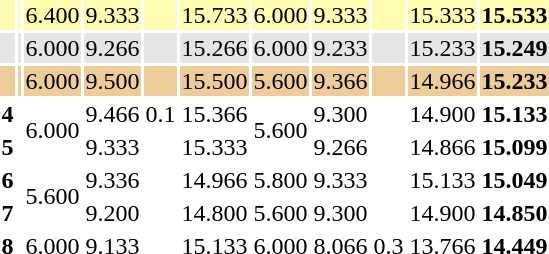<table>
<tr style="background:#fffcaf;">
<th scope=row style="text-align:center"></th>
<td style="text-align:left;"></td>
<td>6.400</td>
<td>9.333</td>
<td></td>
<td>15.733</td>
<td>6.000</td>
<td>9.333</td>
<td></td>
<td>15.333</td>
<td><strong>15.533</strong></td>
</tr>
<tr style="background:#e5e5e5;">
<th scope=row style="text-align:center"></th>
<td style="text-align:left;"></td>
<td>6.000</td>
<td>9.266</td>
<td></td>
<td>15.266</td>
<td>6.000</td>
<td>9.233</td>
<td></td>
<td>15.233</td>
<td><strong>15.249</strong></td>
</tr>
<tr style="background:#ec9;">
<th scope=row style="text-align:center"></th>
<td style="text-align:left;"></td>
<td>6.000</td>
<td>9.500</td>
<td></td>
<td>15.500</td>
<td>5.600</td>
<td>9.366</td>
<td></td>
<td>14.966</td>
<td><strong>15.233</strong></td>
</tr>
<tr>
<th scope=row style="text-align:center">4</th>
<td style="text-align:left;"></td>
<td rowspan=2>6.000</td>
<td>9.466</td>
<td>0.1</td>
<td>15.366</td>
<td rowspan=2>5.600</td>
<td>9.300</td>
<td></td>
<td>14.900</td>
<td><strong>15.133</strong></td>
</tr>
<tr>
<th scope=row style="text-align:center">5</th>
<td style="text-align:left;"></td>
<td>9.333</td>
<td></td>
<td>15.333</td>
<td>9.266</td>
<td></td>
<td>14.866</td>
<td><strong>15.099</strong></td>
</tr>
<tr>
<th scope=row style="text-align:center">6</th>
<td style="text-align:left;"></td>
<td rowspan=2>5.600</td>
<td>9.336</td>
<td></td>
<td>14.966</td>
<td>5.800</td>
<td>9.333</td>
<td></td>
<td>15.133</td>
<td><strong>15.049</strong></td>
</tr>
<tr>
<th scope=row style="text-align:center">7</th>
<td style="text-align:left;"></td>
<td>9.200</td>
<td></td>
<td>14.800</td>
<td>5.600</td>
<td>9.300</td>
<td></td>
<td>14.900</td>
<td><strong>14.850</strong></td>
</tr>
<tr>
<th scope=row style="text-align:center">8</th>
<td style="text-align:left;"></td>
<td>6.000</td>
<td>9.133</td>
<td></td>
<td>15.133</td>
<td>6.000</td>
<td>8.066</td>
<td>0.3</td>
<td>13.766</td>
<td><strong>14.449</strong></td>
</tr>
</table>
